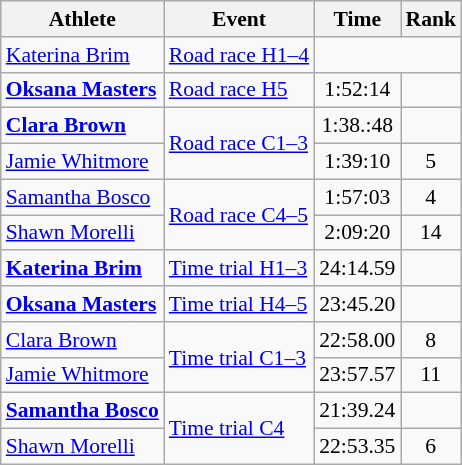<table class=wikitable style=font-size:90%;text-align:center>
<tr>
<th>Athlete</th>
<th>Event</th>
<th>Time</th>
<th>Rank</th>
</tr>
<tr>
<td align=left><a href='#'>Katerina Brim</a></td>
<td align=left><a href='#'>Road race H1–4</a></td>
<td colspan=2></td>
</tr>
<tr>
<td align=left><strong><a href='#'>Oksana Masters</a></strong></td>
<td align=left><a href='#'>Road race H5</a></td>
<td>1:52:14</td>
<td></td>
</tr>
<tr>
<td align=left><strong><a href='#'>Clara Brown</a></strong></td>
<td align=left rowspan=2><a href='#'>Road race C1–3</a></td>
<td>1:38.:48</td>
<td></td>
</tr>
<tr>
<td align=left><a href='#'>Jamie Whitmore</a></td>
<td>1:39:10</td>
<td>5</td>
</tr>
<tr>
<td align=left><a href='#'>Samantha Bosco</a></td>
<td align=left rowspan=2><a href='#'>Road race C4–5</a></td>
<td>1:57:03</td>
<td>4</td>
</tr>
<tr>
<td align=left><a href='#'>Shawn Morelli</a></td>
<td>2:09:20</td>
<td>14</td>
</tr>
<tr>
<td align=left><strong><a href='#'>Katerina Brim</a></strong></td>
<td align=left><a href='#'>Time trial H1–3</a></td>
<td>24:14.59</td>
<td></td>
</tr>
<tr>
<td align=left><strong><a href='#'>Oksana Masters</a></strong></td>
<td align=left><a href='#'>Time trial H4–5</a></td>
<td>23:45.20</td>
<td></td>
</tr>
<tr>
<td align=left><a href='#'>Clara Brown</a></td>
<td align=left rowspan=2><a href='#'>Time trial C1–3</a></td>
<td>22:58.00</td>
<td>8</td>
</tr>
<tr>
<td align=left><a href='#'>Jamie Whitmore</a></td>
<td>23:57.57</td>
<td>11</td>
</tr>
<tr>
<td align=left><strong><a href='#'>Samantha Bosco</a></strong></td>
<td align=left rowspan=2><a href='#'>Time trial C4</a></td>
<td>21:39.24</td>
<td></td>
</tr>
<tr>
<td align=left><a href='#'>Shawn Morelli</a></td>
<td>22:53.35</td>
<td>6</td>
</tr>
</table>
